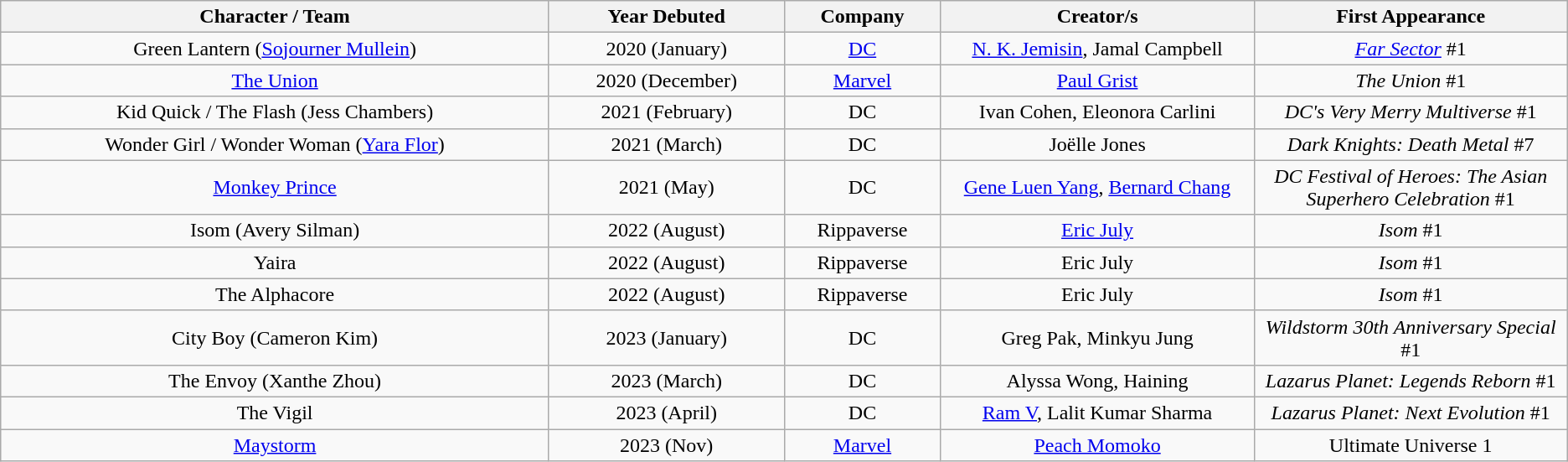<table class="wikitable" style="text-align:center">
<tr>
<th style="width:35%;">Character / Team</th>
<th style="width:15%;">Year Debuted</th>
<th style="width:10%;">Company</th>
<th style="width:20%;">Creator/s</th>
<th style="width:20%;">First Appearance</th>
</tr>
<tr>
<td>Green Lantern (<a href='#'>Sojourner Mullein</a>)</td>
<td>2020 (January)</td>
<td><a href='#'>DC</a></td>
<td><a href='#'>N. K. Jemisin</a>, Jamal Campbell</td>
<td><em><a href='#'>Far Sector</a></em> #1</td>
</tr>
<tr>
<td><a href='#'>The Union</a></td>
<td>2020 (December)</td>
<td><a href='#'>Marvel</a></td>
<td><a href='#'>Paul Grist</a></td>
<td><em>The Union</em> #1</td>
</tr>
<tr>
<td>Kid Quick / The Flash (Jess Chambers)</td>
<td>2021 (February)</td>
<td>DC</td>
<td>Ivan Cohen, Eleonora Carlini</td>
<td><em>DC's Very Merry Multiverse</em> #1</td>
</tr>
<tr>
<td>Wonder Girl / Wonder Woman (<a href='#'>Yara Flor</a>)</td>
<td>2021 (March)</td>
<td>DC</td>
<td>Joëlle Jones</td>
<td><em>Dark Knights: Death Metal</em> #7</td>
</tr>
<tr>
<td><a href='#'>Monkey Prince</a></td>
<td>2021 (May)</td>
<td>DC</td>
<td><a href='#'>Gene Luen Yang</a>, <a href='#'>Bernard Chang</a></td>
<td><em>DC Festival of Heroes: The Asian Superhero Celebration</em> #1</td>
</tr>
<tr>
<td>Isom (Avery Silman)</td>
<td>2022 (August)</td>
<td>Rippaverse</td>
<td><a href='#'>Eric July</a></td>
<td><em>Isom</em> #1</td>
</tr>
<tr>
<td>Yaira</td>
<td>2022 (August)</td>
<td>Rippaverse</td>
<td>Eric July</td>
<td><em>Isom</em> #1</td>
</tr>
<tr>
<td>The Alphacore</td>
<td>2022 (August)</td>
<td>Rippaverse</td>
<td>Eric July</td>
<td><em>Isom</em> #1</td>
</tr>
<tr>
<td>City Boy (Cameron Kim)</td>
<td>2023 (January)</td>
<td>DC</td>
<td>Greg Pak, Minkyu Jung</td>
<td><em>Wildstorm 30th Anniversary Special</em> #1</td>
</tr>
<tr>
<td>The Envoy (Xanthe Zhou)</td>
<td>2023 (March)</td>
<td>DC</td>
<td>Alyssa Wong, Haining</td>
<td><em>Lazarus Planet: Legends Reborn</em> #1</td>
</tr>
<tr>
<td>The Vigil</td>
<td>2023 (April)</td>
<td>DC</td>
<td><a href='#'>Ram V</a>, Lalit Kumar Sharma</td>
<td><em>Lazarus Planet: Next Evolution</em> #1</td>
</tr>
<tr Maystorm>
<td><a href='#'>Maystorm</a></td>
<td>2023 (Nov)</td>
<td><a href='#'>Marvel</a></td>
<td><a href='#'>Peach Momoko</a></td>
<td>Ultimate Universe 1</td>
</tr>
</table>
